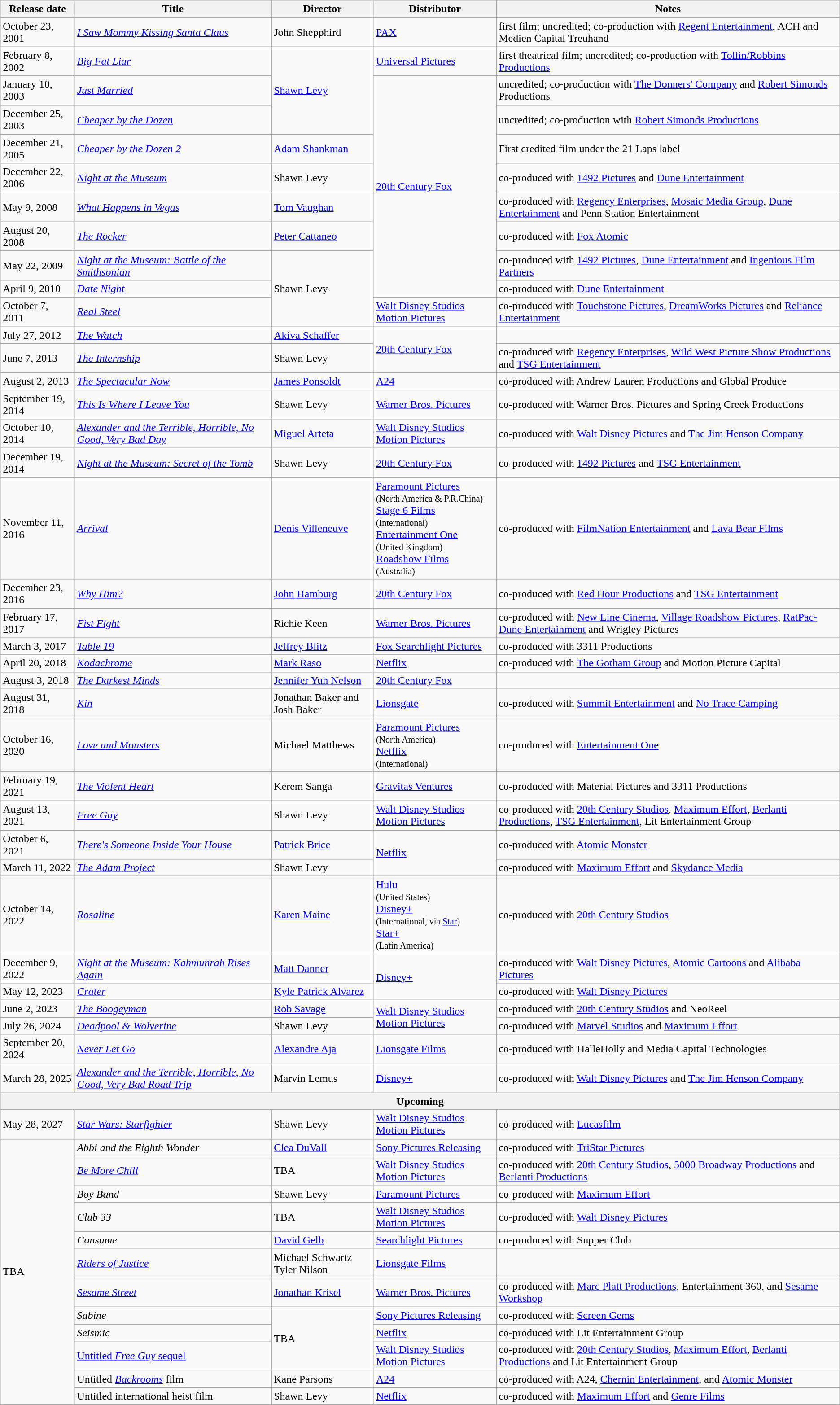<table class="wikitable">
<tr>
<th>Release date</th>
<th>Title</th>
<th>Director</th>
<th>Distributor</th>
<th>Notes</th>
</tr>
<tr>
<td>October 23, 2001</td>
<td><em><a href='#'>I Saw Mommy Kissing Santa Claus</a></em></td>
<td>John Shepphird</td>
<td><a href='#'>PAX</a></td>
<td>first film; uncredited; co-production with <a href='#'>Regent Entertainment</a>, ACH and Medien Capital Treuhand</td>
</tr>
<tr>
<td>February 8, 2002</td>
<td><em><a href='#'>Big Fat Liar</a></em></td>
<td rowspan="3"><a href='#'>Shawn Levy</a></td>
<td><a href='#'>Universal Pictures</a></td>
<td>first theatrical film; uncredited; co-production with <a href='#'>Tollin/Robbins Productions</a></td>
</tr>
<tr>
<td>January 10, 2003</td>
<td><em><a href='#'>Just Married</a></em></td>
<td rowspan="8"><a href='#'>20th Century Fox</a></td>
<td>uncredited; co-production with <a href='#'>The Donners' Company</a> and <a href='#'>Robert Simonds</a> Productions</td>
</tr>
<tr>
<td>December 25, 2003</td>
<td><em><a href='#'>Cheaper by the Dozen</a></em></td>
<td>uncredited; co-production with <a href='#'>Robert Simonds Productions</a></td>
</tr>
<tr>
<td>December 21, 2005</td>
<td><em><a href='#'>Cheaper by the Dozen 2</a></em></td>
<td><a href='#'>Adam Shankman</a></td>
<td>First credited film under the 21 Laps label</td>
</tr>
<tr>
<td>December 22, 2006</td>
<td><em><a href='#'>Night at the Museum</a></em></td>
<td>Shawn Levy</td>
<td>co-produced with <a href='#'>1492 Pictures</a> and <a href='#'>Dune Entertainment</a></td>
</tr>
<tr>
<td>May 9, 2008</td>
<td><em><a href='#'>What Happens in Vegas</a></em></td>
<td><a href='#'>Tom Vaughan</a></td>
<td>co-produced with <a href='#'>Regency Enterprises</a>, <a href='#'>Mosaic Media Group</a>, <a href='#'>Dune Entertainment</a> and Penn Station Entertainment</td>
</tr>
<tr>
<td>August 20, 2008</td>
<td><em><a href='#'>The Rocker</a></em></td>
<td><a href='#'>Peter Cattaneo</a></td>
<td>co-produced with <a href='#'>Fox Atomic</a></td>
</tr>
<tr>
<td>May 22, 2009</td>
<td><em><a href='#'>Night at the Museum: Battle of the Smithsonian</a></em></td>
<td rowspan="3">Shawn Levy</td>
<td>co-produced with <a href='#'>1492 Pictures</a>, <a href='#'>Dune Entertainment</a> and <a href='#'>Ingenious Film Partners</a></td>
</tr>
<tr>
<td>April 9, 2010</td>
<td><em><a href='#'>Date Night</a></em></td>
<td>co-produced with <a href='#'>Dune Entertainment</a></td>
</tr>
<tr>
<td>October 7, 2011</td>
<td><em><a href='#'>Real Steel</a></em></td>
<td><a href='#'>Walt Disney Studios Motion Pictures</a></td>
<td>co-produced with <a href='#'>Touchstone Pictures</a>, <a href='#'>DreamWorks Pictures</a> and <a href='#'>Reliance Entertainment</a></td>
</tr>
<tr>
<td>July 27, 2012</td>
<td><em><a href='#'>The Watch</a></em></td>
<td><a href='#'>Akiva Schaffer</a></td>
<td rowspan="2"><a href='#'>20th Century Fox</a></td>
<td></td>
</tr>
<tr>
<td>June 7, 2013</td>
<td><em><a href='#'>The Internship</a></em></td>
<td>Shawn Levy</td>
<td>co-produced with <a href='#'>Regency Enterprises</a>, <a href='#'>Wild West Picture Show Productions</a> and <a href='#'>TSG Entertainment</a></td>
</tr>
<tr>
<td>August 2, 2013</td>
<td><em><a href='#'>The Spectacular Now</a></em></td>
<td><a href='#'>James Ponsoldt</a></td>
<td><a href='#'>A24</a></td>
<td>co-produced with Andrew Lauren Productions and Global Produce</td>
</tr>
<tr>
<td>September 19, 2014</td>
<td><em><a href='#'>This Is Where I Leave You</a></em></td>
<td>Shawn Levy</td>
<td><a href='#'>Warner Bros. Pictures</a></td>
<td>co-produced with Warner Bros. Pictures and Spring Creek Productions</td>
</tr>
<tr>
<td>October 10, 2014</td>
<td><em><a href='#'>Alexander and the Terrible, Horrible, No Good, Very Bad Day</a></em></td>
<td><a href='#'>Miguel Arteta</a></td>
<td><a href='#'>Walt Disney Studios Motion Pictures</a></td>
<td>co-produced with <a href='#'>Walt Disney Pictures</a> and <a href='#'>The Jim Henson Company</a></td>
</tr>
<tr>
<td>December 19, 2014</td>
<td><em><a href='#'>Night at the Museum: Secret of the Tomb</a></em></td>
<td>Shawn Levy</td>
<td><a href='#'>20th Century Fox</a></td>
<td>co-produced with <a href='#'>1492 Pictures</a> and <a href='#'>TSG Entertainment</a></td>
</tr>
<tr>
<td>November 11, 2016</td>
<td><em><a href='#'>Arrival</a></em></td>
<td><a href='#'>Denis Villeneuve</a></td>
<td><a href='#'>Paramount Pictures</a><br><small>(North America & P.R.China)</small><br><a href='#'>Stage 6 Films</a><br><small>(International)</small><br><a href='#'>Entertainment One</a><br><small>(United Kingdom)</small><br><a href='#'>Roadshow Films</a><br><small>(Australia)</small></td>
<td>co-produced with <a href='#'>FilmNation Entertainment</a> and <a href='#'>Lava Bear Films</a></td>
</tr>
<tr>
<td>December 23, 2016</td>
<td><em><a href='#'>Why Him?</a></em></td>
<td><a href='#'>John Hamburg</a></td>
<td><a href='#'>20th Century Fox</a></td>
<td>co-produced with <a href='#'>Red Hour Productions</a> and <a href='#'>TSG Entertainment</a></td>
</tr>
<tr>
<td>February 17, 2017</td>
<td><em><a href='#'>Fist Fight</a></em></td>
<td>Richie Keen</td>
<td><a href='#'>Warner Bros. Pictures</a></td>
<td>co-produced with <a href='#'>New Line Cinema</a>, <a href='#'>Village Roadshow Pictures</a>, <a href='#'>RatPac-Dune Entertainment</a> and Wrigley Pictures</td>
</tr>
<tr>
<td>March 3, 2017</td>
<td><em><a href='#'>Table 19</a></em></td>
<td><a href='#'>Jeffrey Blitz</a></td>
<td><a href='#'>Fox Searchlight Pictures</a></td>
<td>co-produced with 3311 Productions</td>
</tr>
<tr>
<td>April 20, 2018</td>
<td><em><a href='#'>Kodachrome</a></em></td>
<td><a href='#'>Mark Raso</a></td>
<td><a href='#'>Netflix</a></td>
<td>co-produced with <a href='#'>The Gotham Group</a> and Motion Picture Capital</td>
</tr>
<tr>
<td>August 3, 2018</td>
<td><em><a href='#'>The Darkest Minds</a></em></td>
<td><a href='#'>Jennifer Yuh Nelson</a></td>
<td><a href='#'>20th Century Fox</a></td>
<td></td>
</tr>
<tr>
<td>August 31, 2018</td>
<td><em><a href='#'>Kin</a></em></td>
<td>Jonathan Baker and Josh Baker</td>
<td><a href='#'>Lionsgate</a></td>
<td>co-produced with <a href='#'>Summit Entertainment</a> and <a href='#'>No Trace Camping</a></td>
</tr>
<tr>
<td>October 16, 2020</td>
<td><em><a href='#'>Love and Monsters</a></em></td>
<td>Michael Matthews</td>
<td><a href='#'>Paramount Pictures</a><br><small>(North America)</small><br><a href='#'>Netflix</a><br><small>(International)</small></td>
<td>co-produced with <a href='#'>Entertainment One</a></td>
</tr>
<tr>
<td>February 19, 2021</td>
<td><em><a href='#'>The Violent Heart</a></em></td>
<td>Kerem Sanga</td>
<td><a href='#'>Gravitas Ventures</a></td>
<td>co-produced with Material Pictures and 3311 Productions</td>
</tr>
<tr>
<td>August 13, 2021</td>
<td><em><a href='#'>Free Guy</a></em></td>
<td>Shawn Levy</td>
<td><a href='#'>Walt Disney Studios Motion Pictures</a></td>
<td>co-produced with <a href='#'>20th Century Studios</a>, <a href='#'>Maximum Effort</a>, <a href='#'>Berlanti Productions</a>, <a href='#'>TSG Entertainment</a>, Lit Entertainment Group</td>
</tr>
<tr>
<td>October 6, 2021</td>
<td><em><a href='#'>There's Someone Inside Your House</a></em></td>
<td><a href='#'>Patrick Brice</a></td>
<td rowspan="2"><a href='#'>Netflix</a></td>
<td>co-produced with <a href='#'>Atomic Monster</a></td>
</tr>
<tr>
<td>March 11, 2022</td>
<td><em><a href='#'>The Adam Project</a></em></td>
<td>Shawn Levy</td>
<td>co-produced with <a href='#'>Maximum Effort</a> and <a href='#'>Skydance Media</a></td>
</tr>
<tr>
<td>October 14, 2022</td>
<td><em><a href='#'>Rosaline</a></em></td>
<td><a href='#'>Karen Maine</a></td>
<td><a href='#'>Hulu</a><br><small>(United States)</small><br><a href='#'>Disney+</a><br><small>(International, via <a href='#'>Star</a>)</small><br><a href='#'>Star+</a><br><small>(Latin America)</small></td>
<td>co-produced with <a href='#'>20th Century Studios</a></td>
</tr>
<tr>
<td>December 9, 2022</td>
<td><em><a href='#'>Night at the Museum: Kahmunrah Rises Again</a></em></td>
<td><a href='#'>Matt Danner</a></td>
<td rowspan="2"><a href='#'>Disney+</a></td>
<td>co-produced with <a href='#'>Walt Disney Pictures</a>, <a href='#'>Atomic Cartoons</a> and <a href='#'>Alibaba Pictures</a></td>
</tr>
<tr>
<td>May 12, 2023</td>
<td><em><a href='#'>Crater</a></em></td>
<td><a href='#'>Kyle Patrick Alvarez</a></td>
<td>co-produced with <a href='#'>Walt Disney Pictures</a></td>
</tr>
<tr>
<td>June 2, 2023</td>
<td><em><a href='#'>The Boogeyman</a></em></td>
<td><a href='#'>Rob Savage</a></td>
<td rowspan="2"><a href='#'>Walt Disney Studios Motion Pictures</a></td>
<td>co-produced with <a href='#'>20th Century Studios</a> and NeoReel</td>
</tr>
<tr>
<td>July 26, 2024</td>
<td><em><a href='#'>Deadpool & Wolverine</a></em></td>
<td>Shawn Levy</td>
<td>co-produced with <a href='#'>Marvel Studios</a> and <a href='#'>Maximum Effort</a></td>
</tr>
<tr>
<td>September 20, 2024</td>
<td><em><a href='#'>Never Let Go</a></em></td>
<td><a href='#'>Alexandre Aja</a></td>
<td><a href='#'>Lionsgate Films</a></td>
<td>co-produced with HalleHolly and Media Capital Technologies</td>
</tr>
<tr>
<td>March 28, 2025</td>
<td><em><a href='#'>Alexander and the Terrible, Horrible, No Good, Very Bad Road Trip</a></em></td>
<td>Marvin Lemus</td>
<td><a href='#'>Disney+</a></td>
<td>co-produced with <a href='#'>Walt Disney Pictures</a> and <a href='#'>The Jim Henson Company</a></td>
</tr>
<tr>
<th colspan="5">Upcoming</th>
</tr>
<tr>
<td>May 28, 2027</td>
<td><em><a href='#'>Star Wars: Starfighter</a></em></td>
<td>Shawn Levy</td>
<td><a href='#'>Walt Disney Studios Motion Pictures</a></td>
<td>co-produced with <a href='#'>Lucasfilm</a></td>
</tr>
<tr>
<td rowspan="12">TBA</td>
<td><em>Abbi and the Eighth Wonder</em></td>
<td><a href='#'>Clea DuVall</a></td>
<td><a href='#'>Sony Pictures Releasing</a></td>
<td>co-produced with <a href='#'>TriStar Pictures</a></td>
</tr>
<tr>
<td><em><a href='#'>Be More Chill</a></em></td>
<td>TBA</td>
<td><a href='#'>Walt Disney Studios Motion Pictures</a></td>
<td>co-produced with <a href='#'>20th Century Studios</a>, <a href='#'>5000 Broadway Productions</a> and <a href='#'>Berlanti Productions</a></td>
</tr>
<tr>
<td><em>Boy Band</em></td>
<td>Shawn Levy</td>
<td><a href='#'>Paramount Pictures</a></td>
<td>co-produced with <a href='#'>Maximum Effort</a></td>
</tr>
<tr>
<td><em>Club 33</em></td>
<td>TBA</td>
<td><a href='#'>Walt Disney Studios Motion Pictures</a></td>
<td>co-produced with <a href='#'>Walt Disney Pictures</a></td>
</tr>
<tr>
<td><em>Consume</em></td>
<td><a href='#'>David Gelb</a></td>
<td><a href='#'>Searchlight Pictures</a></td>
<td>co-produced with Supper Club</td>
</tr>
<tr>
<td><em><a href='#'>Riders of Justice</a></em></td>
<td>Michael Schwartz<br>Tyler Nilson</td>
<td><a href='#'>Lionsgate Films</a></td>
<td></td>
</tr>
<tr>
<td><em><a href='#'>Sesame Street</a></em></td>
<td><a href='#'>Jonathan Krisel</a></td>
<td><a href='#'>Warner Bros. Pictures</a></td>
<td>co-produced with <a href='#'>Marc Platt Productions</a>, Entertainment 360, and <a href='#'>Sesame Workshop</a></td>
</tr>
<tr>
<td><em>Sabine</em></td>
<td rowspan="3">TBA</td>
<td><a href='#'>Sony Pictures Releasing</a></td>
<td>co-produced with <a href='#'>Screen Gems</a></td>
</tr>
<tr>
<td><em>Seismic</em></td>
<td><a href='#'>Netflix</a></td>
<td>co-produced with Lit Entertainment Group</td>
</tr>
<tr>
<td><a href='#'>Untitled <em>Free Guy</em> sequel</a></td>
<td><a href='#'>Walt Disney Studios Motion Pictures</a></td>
<td>co-produced with <a href='#'>20th Century Studios</a>, <a href='#'>Maximum Effort</a>, <a href='#'>Berlanti Productions</a> and Lit Entertainment Group</td>
</tr>
<tr>
<td>Untitled <em><a href='#'>Backrooms</a></em> film</td>
<td>Kane Parsons</td>
<td><a href='#'>A24</a></td>
<td>co-produced with A24, <a href='#'>Chernin Entertainment</a>, and <a href='#'>Atomic Monster</a></td>
</tr>
<tr>
<td>Untitled international heist film</td>
<td>Shawn Levy</td>
<td><a href='#'>Netflix</a></td>
<td>co-produced with <a href='#'>Maximum Effort</a> and <a href='#'>Genre Films</a></td>
</tr>
</table>
